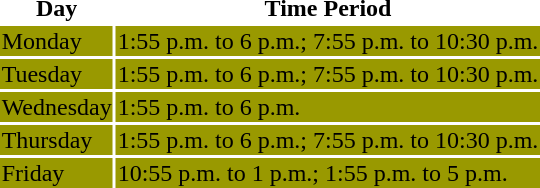<table align=center>
<tr>
<th>Day</th>
<th>Time Period</th>
</tr>
<tr --- bgcolor=#999900>
<td>Monday</td>
<td>1:55 p.m. to 6 p.m.; 7:55 p.m. to 10:30 p.m.</td>
</tr>
<tr --- bgcolor=#999900>
<td>Tuesday</td>
<td>1:55 p.m. to 6 p.m.; 7:55 p.m. to 10:30 p.m.</td>
</tr>
<tr --- bgcolor=#999900>
<td>Wednesday</td>
<td>1:55 p.m. to 6 p.m.</td>
</tr>
<tr --- bgcolor=#999900>
<td>Thursday</td>
<td>1:55 p.m. to 6 p.m.; 7:55 p.m. to 10:30 p.m.</td>
</tr>
<tr --- bgcolor=#999900>
<td>Friday</td>
<td>10:55 p.m. to 1 p.m.; 1:55 p.m. to 5 p.m.</td>
</tr>
</table>
